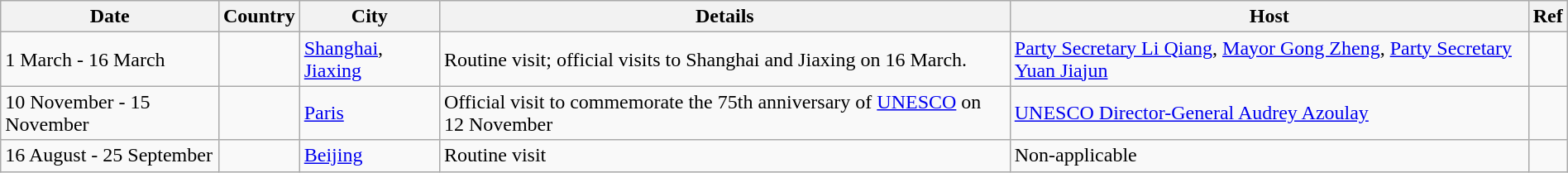<table class="wikitable sortable" border="1" style="margin: 1em auto 1em auto">
<tr>
<th>Date</th>
<th>Country</th>
<th>City</th>
<th>Details</th>
<th>Host</th>
<th>Ref</th>
</tr>
<tr>
<td>1 March - 16 March</td>
<td></td>
<td><a href='#'>Shanghai</a>, <a href='#'>Jiaxing</a></td>
<td>Routine visit; official visits to Shanghai and Jiaxing on 16 March.</td>
<td><a href='#'>Party Secretary Li Qiang</a>, <a href='#'>Mayor Gong Zheng</a>, <a href='#'>Party Secretary Yuan Jiajun</a></td>
<td></td>
</tr>
<tr>
<td>10 November - 15 November</td>
<td></td>
<td><a href='#'>Paris</a></td>
<td>Official visit to commemorate the 75th anniversary of <a href='#'>UNESCO</a> on 12 November</td>
<td><a href='#'>UNESCO Director-General Audrey Azoulay</a></td>
<td></td>
</tr>
<tr>
<td>16 August - 25 September</td>
<td></td>
<td><a href='#'>Beijing</a></td>
<td>Routine visit</td>
<td>Non-applicable</td>
<td></td>
</tr>
</table>
